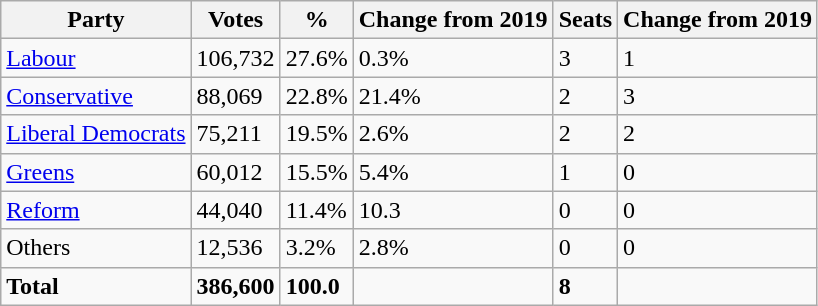<table class="wikitable">
<tr>
<th>Party</th>
<th>Votes</th>
<th>%</th>
<th>Change from 2019</th>
<th>Seats</th>
<th>Change from 2019</th>
</tr>
<tr>
<td><a href='#'>Labour</a></td>
<td>106,732</td>
<td>27.6%</td>
<td>0.3%</td>
<td>3</td>
<td>1</td>
</tr>
<tr>
<td><a href='#'>Conservative</a></td>
<td>88,069</td>
<td>22.8%</td>
<td>21.4%</td>
<td>2</td>
<td>3</td>
</tr>
<tr>
<td><a href='#'>Liberal Democrats</a></td>
<td>75,211</td>
<td>19.5%</td>
<td>2.6%</td>
<td>2</td>
<td>2</td>
</tr>
<tr>
<td><a href='#'>Greens</a></td>
<td>60,012</td>
<td>15.5%</td>
<td>5.4%</td>
<td>1</td>
<td>0</td>
</tr>
<tr>
<td><a href='#'>Reform</a></td>
<td>44,040</td>
<td>11.4%</td>
<td>10.3</td>
<td>0</td>
<td>0</td>
</tr>
<tr>
<td>Others</td>
<td>12,536</td>
<td>3.2%</td>
<td>2.8%</td>
<td>0</td>
<td>0</td>
</tr>
<tr>
<td><strong>Total</strong></td>
<td><strong>386,600</strong></td>
<td><strong>100.0</strong></td>
<td></td>
<td><strong>8</strong></td>
<td></td>
</tr>
</table>
